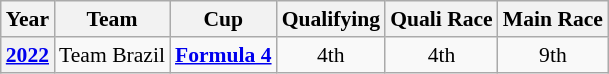<table class="wikitable" style="text-align:center; font-size:90%">
<tr>
<th>Year</th>
<th>Team</th>
<th>Cup</th>
<th>Qualifying</th>
<th>Quali Race</th>
<th>Main Race</th>
</tr>
<tr>
<th><a href='#'>2022</a></th>
<td align="left" nowrap> Team Brazil</td>
<td><a href='#'><strong><span>Formula 4</span></strong></a></td>
<td>4th</td>
<td>4th</td>
<td>9th</td>
</tr>
</table>
